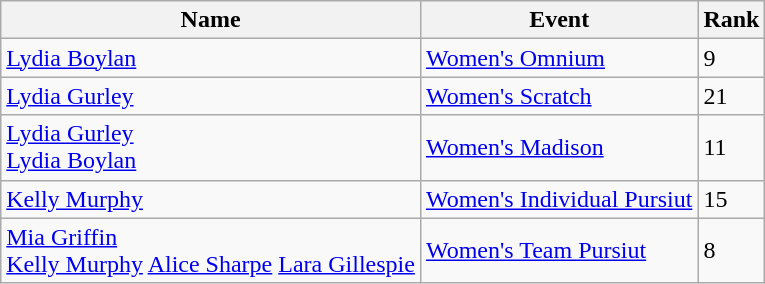<table class="wikitable">
<tr>
<th>Name</th>
<th>Event</th>
<th>Rank</th>
</tr>
<tr>
<td><a href='#'>Lydia Boylan</a></td>
<td><a href='#'>Women's Omnium</a></td>
<td>9</td>
</tr>
<tr>
<td><a href='#'>Lydia Gurley</a></td>
<td><a href='#'>Women's Scratch</a></td>
<td>21</td>
</tr>
<tr>
<td><a href='#'>Lydia Gurley</a><br><a href='#'>Lydia Boylan</a></td>
<td><a href='#'>Women's Madison</a></td>
<td>11</td>
</tr>
<tr>
<td><a href='#'>Kelly Murphy</a></td>
<td><a href='#'>Women's Individual Pursiut</a></td>
<td>15</td>
</tr>
<tr>
<td><a href='#'>Mia Griffin</a><br><a href='#'>Kelly Murphy</a>
<a href='#'>Alice Sharpe</a>
<a href='#'>Lara Gillespie</a></td>
<td><a href='#'>Women's Team Pursiut</a></td>
<td>8</td>
</tr>
</table>
